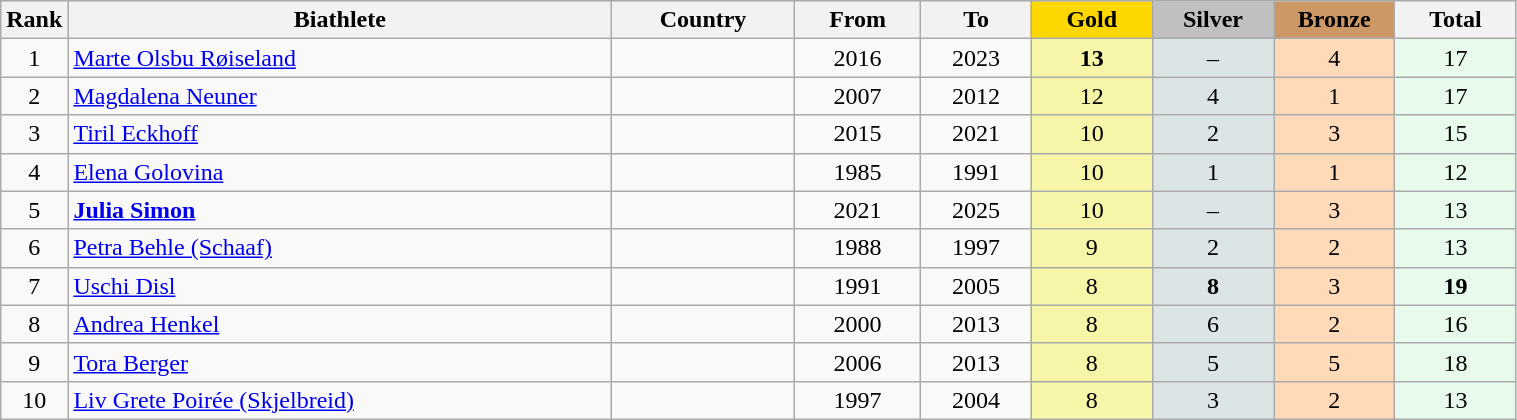<table class="wikitable plainrowheaders" width=80% style="text-align:center;">
<tr style="background-color:#EDEDED;">
<th class="hintergrundfarbe5" style="width:1em">Rank</th>
<th class="hintergrundfarbe5">Biathlete</th>
<th class="hintergrundfarbe5">Country</th>
<th class="hintergrundfarbe5">From</th>
<th class="hintergrundfarbe5">To</th>
<th style="background:    gold; width:8%">Gold</th>
<th style="background:  silver; width:8%">Silver</th>
<th style="background: #CC9966; width:8%">Bronze</th>
<th class="hintergrundfarbe5" style="width:8%">Total</th>
</tr>
<tr>
<td>1</td>
<td align="left"><a href='#'>Marte Olsbu Røiseland</a></td>
<td align="left"></td>
<td>2016</td>
<td>2023</td>
<td bgcolor="#F7F6A8"><strong>13</strong></td>
<td bgcolor="#DCE5E5">–</td>
<td bgcolor="#FFDAB9">4</td>
<td bgcolor="#E7FAEC">17</td>
</tr>
<tr align="center">
<td>2</td>
<td align="left"><a href='#'>Magdalena Neuner</a></td>
<td align="left"></td>
<td>2007</td>
<td>2012</td>
<td bgcolor="#F7F6A8">12</td>
<td bgcolor="#DCE5E5">4</td>
<td bgcolor="#FFDAB9">1</td>
<td bgcolor="#E7FAEC">17</td>
</tr>
<tr align="center">
<td>3</td>
<td align="left"><a href='#'>Tiril Eckhoff</a></td>
<td align="left"></td>
<td>2015</td>
<td>2021</td>
<td bgcolor="#F7F6A8">10</td>
<td bgcolor="#DCE5E5">2</td>
<td bgcolor="#FFDAB9">3</td>
<td bgcolor="#E7FAEC">15</td>
</tr>
<tr align="center">
<td>4</td>
<td align="left"><a href='#'>Elena Golovina</a></td>
<td align="left"></td>
<td>1985</td>
<td>1991</td>
<td bgcolor="#F7F6A8">10</td>
<td bgcolor="#DCE5E5">1</td>
<td bgcolor="#FFDAB9">1</td>
<td bgcolor="#E7FAEC">12</td>
</tr>
<tr align="center">
<td>5</td>
<td align="left"><strong><a href='#'>Julia Simon</a></strong></td>
<td align="left"></td>
<td>2021</td>
<td>2025</td>
<td bgcolor="#F7F6A8">10</td>
<td bgcolor="#DCE5E5">–</td>
<td bgcolor="#FFDAB9">3</td>
<td bgcolor="#E7FAEC">13</td>
</tr>
<tr align="center">
<td>6</td>
<td align="left"><a href='#'>Petra Behle (Schaaf)</a></td>
<td align="left"><br></td>
<td>1988</td>
<td>1997</td>
<td bgcolor="#F7F6A8">9</td>
<td bgcolor="#DCE5E5">2</td>
<td bgcolor="#FFDAB9">2</td>
<td bgcolor="#E7FAEC">13</td>
</tr>
<tr align="center">
<td>7</td>
<td align="left"><a href='#'>Uschi Disl</a></td>
<td align="left"></td>
<td>1991</td>
<td>2005</td>
<td bgcolor="#F7F6A8">8</td>
<td bgcolor="#DCE5E5"><strong>8</strong></td>
<td bgcolor="#FFDAB9">3</td>
<td bgcolor="#E7FAEC"><strong>19</strong></td>
</tr>
<tr align="center">
<td>8</td>
<td align="left"><a href='#'>Andrea Henkel</a></td>
<td align="left"></td>
<td>2000</td>
<td>2013</td>
<td bgcolor="#F7F6A8">8</td>
<td bgcolor="#DCE5E5">6</td>
<td bgcolor="#FFDAB9">2</td>
<td bgcolor="#E7FAEC">16</td>
</tr>
<tr align="center">
<td>9</td>
<td align="left"><a href='#'>Tora Berger</a></td>
<td align="left"></td>
<td>2006</td>
<td>2013</td>
<td bgcolor="#F7F6A8">8</td>
<td bgcolor="#DCE5E5">5</td>
<td bgcolor="#FFDAB9">5</td>
<td bgcolor="#E7FAEC">18</td>
</tr>
<tr align="center">
<td>10</td>
<td align="left"><a href='#'>Liv Grete Poirée (Skjelbreid)</a></td>
<td align="left"></td>
<td>1997</td>
<td>2004</td>
<td bgcolor="#F7F6A8">8</td>
<td bgcolor="#DCE5E5">3</td>
<td bgcolor="#FFDAB9">2</td>
<td bgcolor="#E7FAEC">13</td>
</tr>
</table>
